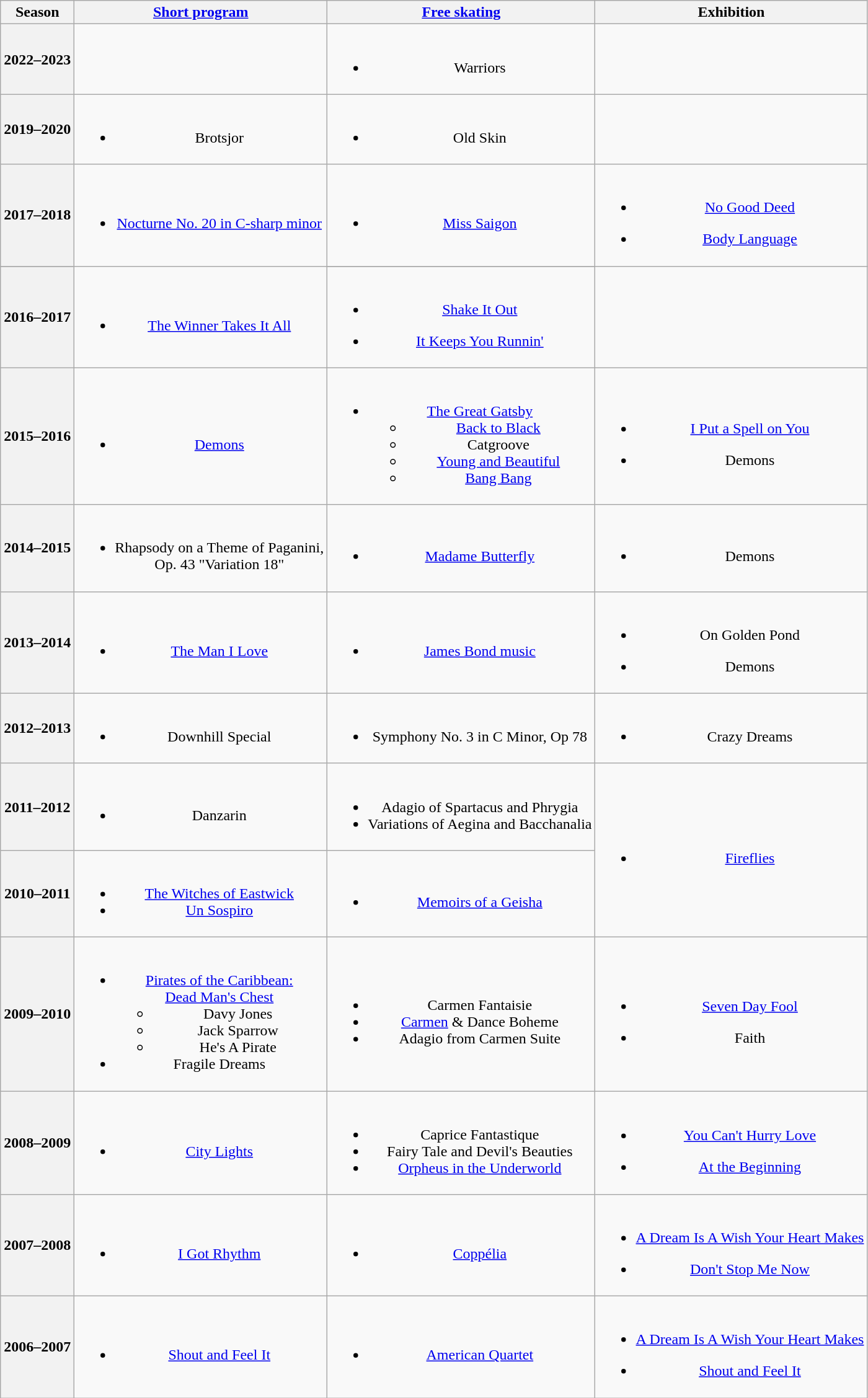<table class="wikitable" style="text-align:center">
<tr>
<th>Season</th>
<th><a href='#'>Short program</a></th>
<th><a href='#'>Free skating</a></th>
<th>Exhibition</th>
</tr>
<tr>
<th>2022–2023 <br></th>
<td></td>
<td><br><ul><li>Warriors <br></li></ul></td>
<td></td>
</tr>
<tr>
<th>2019–2020 <br> </th>
<td><br><ul><li>Brotsjor <br></li></ul></td>
<td><br><ul><li>Old Skin <br></li></ul></td>
<td></td>
</tr>
<tr>
<th>2017–2018 <br> </th>
<td rowspan=2><br><ul><li><a href='#'>Nocturne No. 20 in C-sharp minor</a>  <br></li></ul></td>
<td><br><ul><li><a href='#'>Miss Saigon</a> <br></li></ul></td>
<td><br><ul><li><a href='#'>No Good Deed</a> <br></li></ul><ul><li><a href='#'>Body Language</a> <br></li></ul></td>
</tr>
<tr>
</tr>
<tr>
<th>2016–2017 <br> </th>
<td><br><ul><li><a href='#'>The Winner Takes It All</a>  <br></li></ul></td>
<td><br><ul><li><a href='#'>Shake It Out</a> <br> </li></ul><ul><li><a href='#'>It Keeps You Runnin'</a> <br> </li></ul></td>
</tr>
<tr>
<th>2015–2016 <br> </th>
<td><br><ul><li><a href='#'>Demons</a> <br></li></ul></td>
<td><br><ul><li><a href='#'>The Great Gatsby</a><ul><li><a href='#'>Back to Black</a> <br></li><li>Catgroove <br></li><li><a href='#'>Young and Beautiful</a> <br></li><li><a href='#'>Bang Bang</a> <br></li></ul></li></ul></td>
<td><br><ul><li><a href='#'>I Put a Spell on You</a> <br></li></ul><ul><li>Demons <br></li></ul></td>
</tr>
<tr>
<th>2014–2015 <br> </th>
<td><br><ul><li>Rhapsody on a Theme of Paganini,<br> Op. 43 "Variation 18" <br></li></ul></td>
<td><br><ul><li><a href='#'>Madame Butterfly</a> <br></li></ul></td>
<td><br><ul><li>Demons <br></li></ul></td>
</tr>
<tr>
<th>2013–2014 <br></th>
<td><br><ul><li><a href='#'>The Man I Love</a> <br></li></ul></td>
<td><br><ul><li><a href='#'>James Bond music</a> <br></li></ul></td>
<td><br><ul><li>On Golden Pond <br></li></ul><ul><li>Demons <br></li></ul></td>
</tr>
<tr>
<th>2012–2013 <br></th>
<td><br><ul><li>Downhill Special <br></li></ul></td>
<td><br><ul><li>Symphony No. 3 in C Minor, Op 78 <br></li></ul></td>
<td><br><ul><li>Crazy Dreams <br></li></ul></td>
</tr>
<tr>
<th>2011–2012 <br></th>
<td><br><ul><li>Danzarin <br></li></ul></td>
<td><br><ul><li>Adagio of Spartacus and Phrygia <br></li><li>Variations of Aegina and Bacchanalia <br></li></ul></td>
<td rowspan=2><br><ul><li><a href='#'>Fireflies</a> <br></li></ul></td>
</tr>
<tr>
<th>2010–2011 <br></th>
<td><br><ul><li><a href='#'>The Witches of Eastwick</a> <br></li><li><a href='#'>Un Sospiro</a> <br></li></ul></td>
<td><br><ul><li><a href='#'>Memoirs of a Geisha</a> <br></li></ul></td>
</tr>
<tr>
<th>2009–2010 <br></th>
<td><br><ul><li><a href='#'>Pirates of the Caribbean: <br> Dead Man's Chest</a> <br><ul><li>Davy Jones</li><li>Jack Sparrow</li><li>He's A Pirate</li></ul></li><li>Fragile Dreams <br></li></ul></td>
<td><br><ul><li>Carmen Fantaisie <br></li><li><a href='#'>Carmen</a> & Dance Boheme <br></li><li>Adagio from Carmen Suite <br></li></ul></td>
<td><br><ul><li><a href='#'>Seven Day Fool</a> <br></li></ul><ul><li>Faith <br></li></ul></td>
</tr>
<tr>
<th>2008–2009 <br></th>
<td><br><ul><li><a href='#'>City Lights</a> <br></li></ul></td>
<td><br><ul><li>Caprice Fantastique <br></li><li>Fairy Tale and Devil's Beauties <br></li><li><a href='#'>Orpheus in the Underworld</a> <br></li></ul></td>
<td><br><ul><li><a href='#'>You Can't Hurry Love</a> <br></li></ul><ul><li><a href='#'>At the Beginning</a> <br></li></ul></td>
</tr>
<tr>
<th>2007–2008 <br></th>
<td><br><ul><li><a href='#'>I Got Rhythm</a> <br></li></ul></td>
<td><br><ul><li><a href='#'>Coppélia</a> <br></li></ul></td>
<td><br><ul><li><a href='#'>A Dream Is A Wish Your Heart Makes</a> <br></li></ul><ul><li><a href='#'>Don't Stop Me Now</a> <br></li></ul></td>
</tr>
<tr>
<th>2006–2007 <br></th>
<td><br><ul><li><a href='#'>Shout and Feel It</a> <br></li></ul></td>
<td><br><ul><li><a href='#'>American Quartet</a> <br></li></ul></td>
<td><br><ul><li><a href='#'>A Dream Is A Wish Your Heart Makes</a> <br></li></ul><ul><li><a href='#'>Shout and Feel It</a> <br></li></ul></td>
</tr>
</table>
